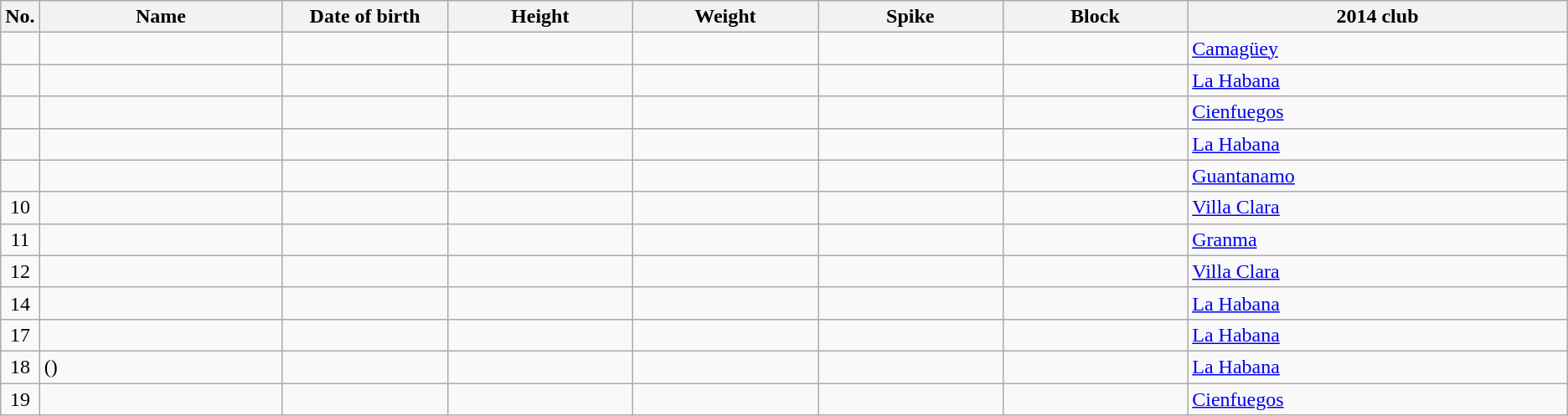<table class="wikitable sortable" style="font-size:100%; text-align:center;">
<tr>
<th>No.</th>
<th style="width:12em">Name</th>
<th style="width:8em">Date of birth</th>
<th style="width:9em">Height</th>
<th style="width:9em">Weight</th>
<th style="width:9em">Spike</th>
<th style="width:9em">Block</th>
<th style="width:19em">2014 club</th>
</tr>
<tr>
<td></td>
<td align=left></td>
<td align=right></td>
<td></td>
<td></td>
<td></td>
<td></td>
<td align=left> <a href='#'>Camagüey</a></td>
</tr>
<tr>
<td></td>
<td align=left></td>
<td align=right></td>
<td></td>
<td></td>
<td></td>
<td></td>
<td align=left> <a href='#'>La Habana</a></td>
</tr>
<tr>
<td></td>
<td align=left></td>
<td align=right></td>
<td></td>
<td></td>
<td></td>
<td></td>
<td align=left> <a href='#'>Cienfuegos</a></td>
</tr>
<tr>
<td></td>
<td align=left></td>
<td align=right></td>
<td></td>
<td></td>
<td></td>
<td></td>
<td align=left> <a href='#'>La Habana</a></td>
</tr>
<tr>
<td></td>
<td align=left></td>
<td align=right></td>
<td></td>
<td></td>
<td></td>
<td></td>
<td align=left> <a href='#'>Guantanamo</a></td>
</tr>
<tr>
<td>10</td>
<td align=left></td>
<td align=right></td>
<td></td>
<td></td>
<td></td>
<td></td>
<td align=left> <a href='#'>Villa Clara</a></td>
</tr>
<tr>
<td>11</td>
<td align=left></td>
<td align=right></td>
<td></td>
<td></td>
<td></td>
<td></td>
<td align=left> <a href='#'>Granma</a></td>
</tr>
<tr>
<td>12</td>
<td align=left></td>
<td align=right></td>
<td></td>
<td></td>
<td></td>
<td></td>
<td align=left> <a href='#'>Villa Clara</a></td>
</tr>
<tr>
<td>14</td>
<td align=left></td>
<td align=right></td>
<td></td>
<td></td>
<td></td>
<td></td>
<td align=left> <a href='#'>La Habana</a></td>
</tr>
<tr>
<td>17</td>
<td align=left></td>
<td align=right></td>
<td></td>
<td></td>
<td></td>
<td></td>
<td align=left> <a href='#'>La Habana</a></td>
</tr>
<tr>
<td>18</td>
<td align=left> ()</td>
<td align=right></td>
<td></td>
<td></td>
<td></td>
<td></td>
<td align=left> <a href='#'>La Habana</a></td>
</tr>
<tr>
<td>19</td>
<td align=left></td>
<td align=right></td>
<td></td>
<td></td>
<td></td>
<td></td>
<td align=left> <a href='#'>Cienfuegos</a></td>
</tr>
</table>
